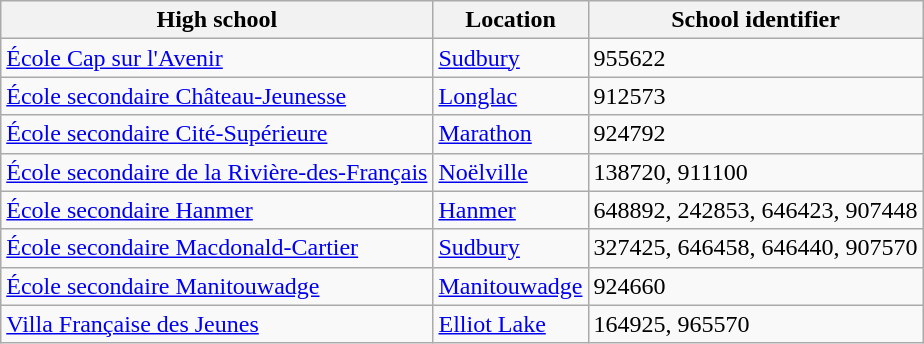<table class="wikitable" align="left">
<tr>
<th>High school</th>
<th>Location</th>
<th>School identifier</th>
</tr>
<tr>
<td><a href='#'>École Cap sur l'Avenir</a></td>
<td><a href='#'>Sudbury</a></td>
<td>955622</td>
</tr>
<tr>
<td><a href='#'>École secondaire Château-Jeunesse</a></td>
<td><a href='#'>Longlac</a></td>
<td>912573</td>
</tr>
<tr>
<td><a href='#'>École secondaire Cité-Supérieure</a></td>
<td><a href='#'>Marathon</a></td>
<td>924792</td>
</tr>
<tr>
<td><a href='#'>École secondaire de la Rivière-des-Français</a></td>
<td><a href='#'>Noëlville</a></td>
<td>138720, 911100</td>
</tr>
<tr>
<td><a href='#'>École secondaire Hanmer</a></td>
<td><a href='#'>Hanmer</a></td>
<td>648892, 242853, 646423, 907448</td>
</tr>
<tr>
<td><a href='#'>École secondaire Macdonald-Cartier</a></td>
<td><a href='#'>Sudbury</a></td>
<td>327425, 646458, 646440, 907570</td>
</tr>
<tr>
<td><a href='#'>École secondaire Manitouwadge</a></td>
<td><a href='#'>Manitouwadge</a></td>
<td>924660</td>
</tr>
<tr>
<td><a href='#'>Villa Française des Jeunes</a></td>
<td><a href='#'>Elliot Lake</a></td>
<td>164925, 965570</td>
</tr>
</table>
